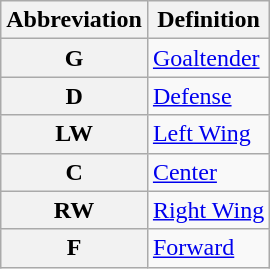<table class="wikitable">
<tr>
<th scope="col">Abbreviation</th>
<th scope="col">Definition</th>
</tr>
<tr>
<th scope="row">G</th>
<td><a href='#'>Goaltender</a></td>
</tr>
<tr>
<th scope="row">D</th>
<td><a href='#'>Defense</a></td>
</tr>
<tr>
<th scope="row">LW</th>
<td><a href='#'>Left Wing</a></td>
</tr>
<tr>
<th scope="row">C</th>
<td><a href='#'>Center</a></td>
</tr>
<tr>
<th scope="row">RW</th>
<td><a href='#'>Right Wing</a></td>
</tr>
<tr>
<th scope="row">F</th>
<td><a href='#'>Forward</a></td>
</tr>
</table>
